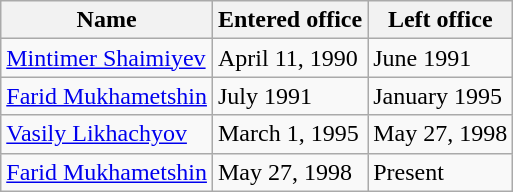<table class="wikitable">
<tr>
<th>Name</th>
<th>Entered office</th>
<th>Left office</th>
</tr>
<tr>
<td><a href='#'>Mintimer Shaimiyev</a></td>
<td>April 11, 1990</td>
<td>June 1991</td>
</tr>
<tr>
<td><a href='#'>Farid Mukhametshin</a></td>
<td>July 1991</td>
<td>January 1995</td>
</tr>
<tr>
<td><a href='#'>Vasily Likhachyov</a></td>
<td>March 1, 1995</td>
<td>May 27, 1998</td>
</tr>
<tr>
<td><a href='#'>Farid Mukhametshin</a></td>
<td>May 27, 1998</td>
<td>Present</td>
</tr>
</table>
